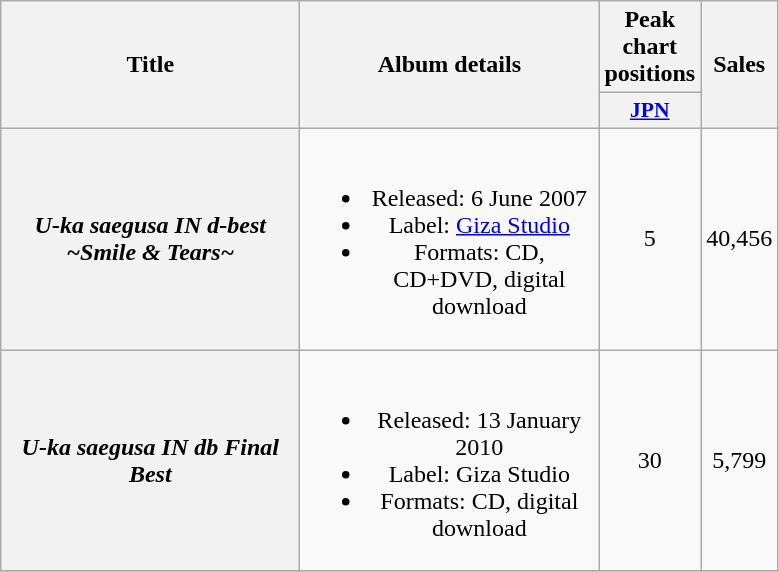<table class="wikitable plainrowheaders" style="text-align:center;" border="1"|>
<tr>
<th scope="col" rowspan="2" style="width:12em;">Title</th>
<th scope="col" rowspan="2" style="width:12em;">Album details</th>
<th colspan="1">Peak chart positions</th>
<th scope="col" rowspan="2">Sales </th>
</tr>
<tr>
<th scope="col" style="width:3em;font-size:90%;"><a href='#'>JPN</a><br></th>
</tr>
<tr>
<th scope="row"><em>U-ka saegusa IN d-best ~Smile & Tears~</em></th>
<td><br><ul><li>Released: 6 June 2007</li><li>Label: <a href='#'>Giza Studio</a></li><li>Formats: CD, CD+DVD, digital download</li></ul></td>
<td>5</td>
<td>40,456</td>
</tr>
<tr>
<th scope="row"><em>U-ka saegusa IN db Final Best</em></th>
<td><br><ul><li>Released: 13 January 2010</li><li>Label: Giza Studio</li><li>Formats: CD, digital download</li></ul></td>
<td>30</td>
<td>5,799</td>
</tr>
<tr>
</tr>
</table>
